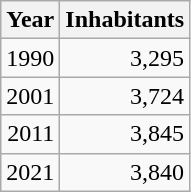<table cellspacing="0" cellpadding="0">
<tr>
<td valign="top"><br><table class="wikitable sortable zebra hintergrundfarbe5">
<tr>
<th>Year</th>
<th>Inhabitants</th>
</tr>
<tr align="right">
<td>1990</td>
<td>3,295</td>
</tr>
<tr align="right">
<td>2001</td>
<td>3,724</td>
</tr>
<tr align="right">
<td>2011</td>
<td>3,845</td>
</tr>
<tr align="right">
<td>2021</td>
<td>3,840</td>
</tr>
</table>
</td>
</tr>
</table>
